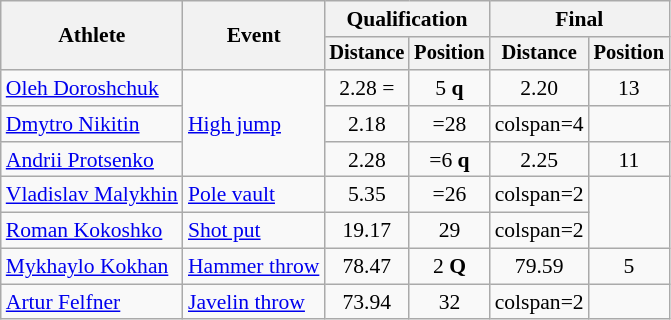<table class=wikitable style=font-size:90%>
<tr>
<th rowspan=2>Athlete</th>
<th rowspan=2>Event</th>
<th colspan=2>Qualification</th>
<th colspan=2>Final</th>
</tr>
<tr style=font-size:95%>
<th>Distance</th>
<th>Position</th>
<th>Distance</th>
<th>Position</th>
</tr>
<tr align=center>
<td align=left><a href='#'>Oleh Doroshchuk</a></td>
<td align=left rowspan=3><a href='#'>High jump</a></td>
<td>2.28 =</td>
<td>5 <strong>q</strong></td>
<td>2.20</td>
<td>13</td>
</tr>
<tr align=center>
<td align=left><a href='#'>Dmytro Nikitin</a></td>
<td>2.18</td>
<td>=28</td>
<td>colspan=4 </td>
</tr>
<tr align=center>
<td align=left><a href='#'>Andrii Protsenko</a></td>
<td>2.28</td>
<td>=6 <strong>q</strong></td>
<td>2.25</td>
<td>11</td>
</tr>
<tr align=center>
<td align=left><a href='#'>Vladislav Malykhin</a></td>
<td align=left><a href='#'>Pole vault</a></td>
<td>5.35</td>
<td>=26</td>
<td>colspan=2 </td>
</tr>
<tr align=center>
<td align=left><a href='#'>Roman Kokoshko</a></td>
<td align=left><a href='#'>Shot put</a></td>
<td>19.17</td>
<td>29</td>
<td>colspan=2 </td>
</tr>
<tr align=center>
<td align=left><a href='#'>Mykhaylo Kokhan</a></td>
<td align=left><a href='#'>Hammer throw</a></td>
<td>78.47</td>
<td>2 <strong>Q</strong></td>
<td>79.59 </td>
<td>5</td>
</tr>
<tr align=center>
<td align=left><a href='#'>Artur Felfner</a></td>
<td align=left><a href='#'>Javelin throw</a></td>
<td>73.94</td>
<td>32</td>
<td>colspan=2 </td>
</tr>
</table>
